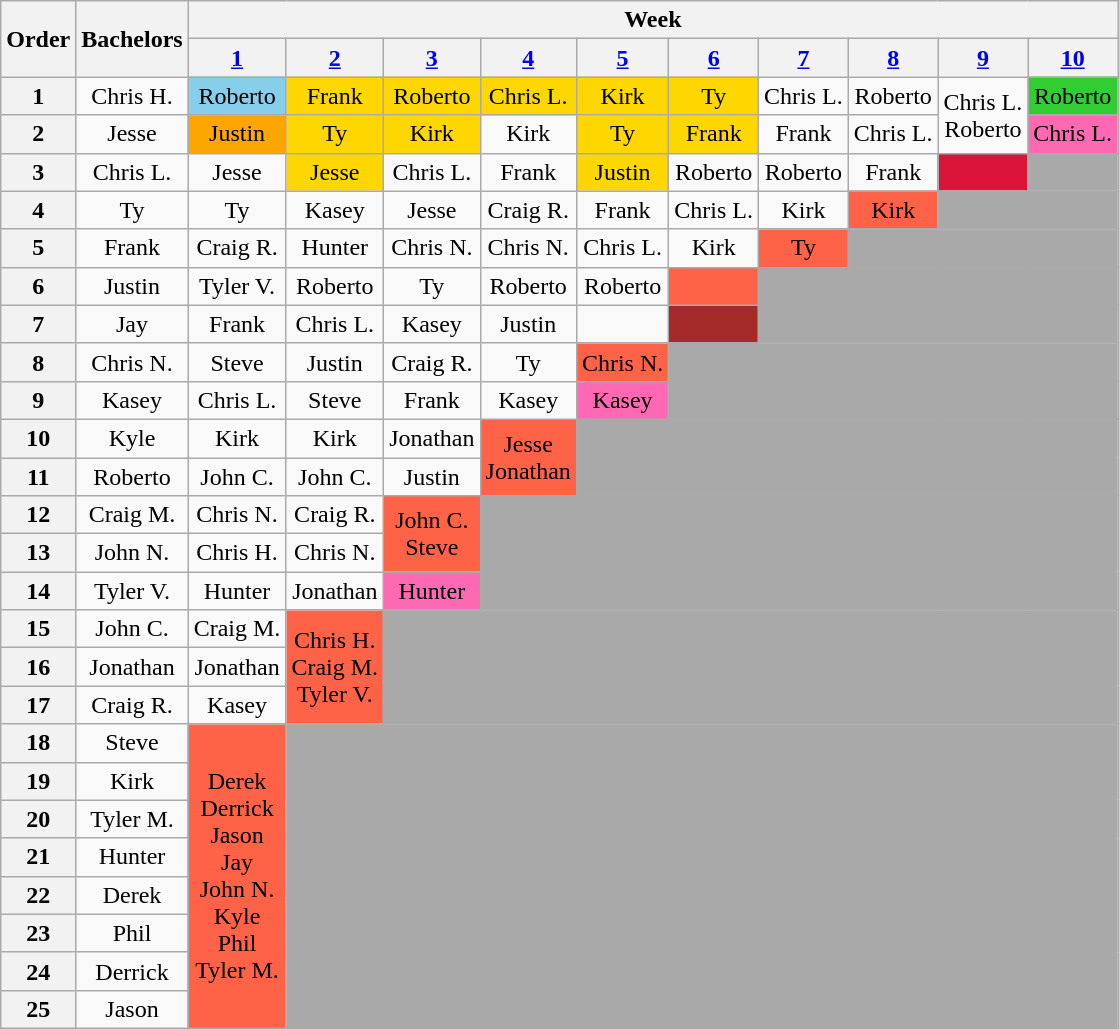<table class="wikitable" style="text-align:center">
<tr>
<th rowspan=2>Order</th>
<th rowspan=2>Bachelors</th>
<th colspan=10>Week</th>
</tr>
<tr>
<th><a href='#'>1</a></th>
<th><a href='#'>2</a></th>
<th><a href='#'>3</a></th>
<th><a href='#'>4</a></th>
<th><a href='#'>5</a></th>
<th><a href='#'>6</a></th>
<th><a href='#'>7</a></th>
<th><a href='#'>8</a></th>
<th><a href='#'>9</a></th>
<th><a href='#'>10</a></th>
</tr>
<tr>
<th>1</th>
<td>Chris H.</td>
<td style="background:skyblue;">Roberto</td>
<td style="background:gold;">Frank</td>
<td style="background:gold;">Roberto</td>
<td style="background:gold;">Chris L.</td>
<td style="background:gold;">Kirk</td>
<td style="background:gold;">Ty</td>
<td>Chris L.</td>
<td>Roberto</td>
<td rowspan="2">Chris L.<br>Roberto</td>
<td style="background:limegreen">Roberto</td>
</tr>
<tr>
<th>2</th>
<td>Jesse</td>
<td style="background:orange;">Justin</td>
<td style="background:gold;">Ty</td>
<td style="background:gold;">Kirk</td>
<td>Kirk</td>
<td style="background:gold;">Ty</td>
<td style="background:gold;">Frank</td>
<td>Frank</td>
<td>Chris L.</td>
<td style="background:hotpink;">Chris L.</td>
</tr>
<tr>
<th>3</th>
<td>Chris L.</td>
<td>Jesse</td>
<td style="background:gold;">Jesse</td>
<td>Chris L.</td>
<td>Frank</td>
<td style="background:gold;">Justin</td>
<td>Roberto</td>
<td>Roberto</td>
<td>Frank</td>
<td style="background:crimson"></td>
<td style="background:darkgray;"></td>
</tr>
<tr>
<th>4</th>
<td>Ty</td>
<td>Ty</td>
<td>Kasey</td>
<td>Jesse</td>
<td>Craig R.</td>
<td>Frank</td>
<td>Chris L.</td>
<td>Kirk</td>
<td style="background:tomato;">Kirk</td>
<td style="background:darkgray;" colspan="2"></td>
</tr>
<tr>
<th>5</th>
<td>Frank</td>
<td>Craig R.</td>
<td>Hunter</td>
<td>Chris N.</td>
<td>Chris N.</td>
<td>Chris L.</td>
<td>Kirk</td>
<td style="background:tomato;">Ty</td>
<td style="background:darkgray;" colspan="3"></td>
</tr>
<tr>
<th>6</th>
<td>Justin</td>
<td>Tyler V.</td>
<td>Roberto</td>
<td>Ty</td>
<td>Roberto</td>
<td>Roberto</td>
<td style="background:tomato;"></td>
<td style="background:darkgray;" colspan="4"></td>
</tr>
<tr>
<th>7</th>
<td>Jay</td>
<td>Frank</td>
<td>Chris L.</td>
<td>Kasey</td>
<td>Justin</td>
<td></td>
<td style="background:brown;"></td>
<td style="background:darkgray;" colspan="4"></td>
</tr>
<tr>
<th>8</th>
<td>Chris N.</td>
<td>Steve</td>
<td>Justin</td>
<td>Craig R.</td>
<td>Ty</td>
<td style="background:tomato;">Chris N.</td>
<td style="background:darkgray;" colspan="5"></td>
</tr>
<tr>
<th>9</th>
<td>Kasey</td>
<td>Chris L.</td>
<td>Steve</td>
<td>Frank</td>
<td>Kasey</td>
<td style="background:hotpink;">Kasey</td>
<td style="background:darkgray;" colspan="5"></td>
</tr>
<tr>
<th>10</th>
<td>Kyle</td>
<td>Kirk</td>
<td>Kirk</td>
<td>Jonathan</td>
<td style="background:tomato;" rowspan="2">Jesse<br>Jonathan</td>
<td style="background:darkgray;" colspan="6" rowspan="2"></td>
</tr>
<tr>
<th>11</th>
<td>Roberto</td>
<td>John C.</td>
<td>John C.</td>
<td>Justin</td>
</tr>
<tr>
<th>12</th>
<td>Craig M.</td>
<td>Chris N.</td>
<td>Craig R.</td>
<td style="background:tomato" rowspan="2">John C.<br>Steve</td>
<td style="background:darkgray;" colspan="7" rowspan="3"></td>
</tr>
<tr>
<th>13</th>
<td>John N.</td>
<td>Chris H.</td>
<td>Chris N.</td>
</tr>
<tr>
<th>14</th>
<td>Tyler V.</td>
<td>Hunter</td>
<td>Jonathan</td>
<td style="background:hotpink;">Hunter</td>
</tr>
<tr>
<th>15</th>
<td>John C.</td>
<td>Craig M.</td>
<td style="background:tomato" rowspan="3">Chris H.<br>Craig M.<br>Tyler V.</td>
<td style="background:darkgray;" colspan="8" rowspan="3"></td>
</tr>
<tr>
<th>16</th>
<td>Jonathan</td>
<td>Jonathan</td>
</tr>
<tr>
<th>17</th>
<td>Craig R.</td>
<td>Kasey</td>
</tr>
<tr>
<th>18</th>
<td>Steve</td>
<td style="background:tomato" rowspan="8">Derek<br>Derrick<br>Jason<br>Jay<br>John N.<br>Kyle<br>Phil<br>Tyler M.</td>
<td style="background:darkgray;" colspan="9" rowspan="8"></td>
</tr>
<tr>
<th>19</th>
<td>Kirk</td>
</tr>
<tr>
<th>20</th>
<td>Tyler M.</td>
</tr>
<tr>
<th>21</th>
<td>Hunter</td>
</tr>
<tr>
<th>22</th>
<td>Derek</td>
</tr>
<tr>
<th>23</th>
<td>Phil</td>
</tr>
<tr>
<th>24</th>
<td>Derrick</td>
</tr>
<tr>
<th>25</th>
<td>Jason</td>
</tr>
</table>
